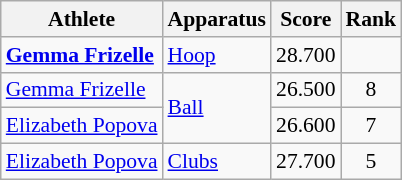<table class=wikitable style=font-size:90%;text-align:center>
<tr>
<th>Athlete</th>
<th>Apparatus</th>
<th>Score</th>
<th>Rank</th>
</tr>
<tr align=center>
<td align=left><strong><a href='#'>Gemma Frizelle</a></strong></td>
<td align=left><a href='#'>Hoop</a></td>
<td>28.700</td>
<td></td>
</tr>
<tr>
<td align=left><a href='#'>Gemma Frizelle</a></td>
<td align=left rowspan=2><a href='#'>Ball</a></td>
<td>26.500</td>
<td>8</td>
</tr>
<tr>
<td align=left><a href='#'>Elizabeth Popova</a></td>
<td>26.600</td>
<td>7</td>
</tr>
<tr>
<td align=left><a href='#'>Elizabeth Popova</a></td>
<td align=left><a href='#'>Clubs</a></td>
<td>27.700</td>
<td>5</td>
</tr>
</table>
